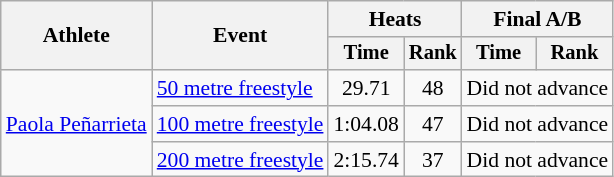<table class="wikitable" style="font-size:90%">
<tr>
<th rowspan="2">Athlete</th>
<th rowspan="2">Event</th>
<th colspan=2>Heats</th>
<th colspan=2>Final A/B</th>
</tr>
<tr style="font-size:95%">
<th>Time</th>
<th>Rank</th>
<th>Time</th>
<th>Rank</th>
</tr>
<tr align=center>
<td align=left rowspan=3><a href='#'>Paola Peñarrieta</a></td>
<td align=left><a href='#'>50 metre freestyle</a></td>
<td>29.71</td>
<td>48</td>
<td colspan=2>Did not advance</td>
</tr>
<tr align=center>
<td align=left><a href='#'>100 metre freestyle</a></td>
<td>1:04.08</td>
<td>47</td>
<td colspan=2>Did not advance</td>
</tr>
<tr align=center>
<td align=left><a href='#'>200 metre freestyle</a></td>
<td>2:15.74</td>
<td>37</td>
<td colspan=2>Did not advance</td>
</tr>
</table>
